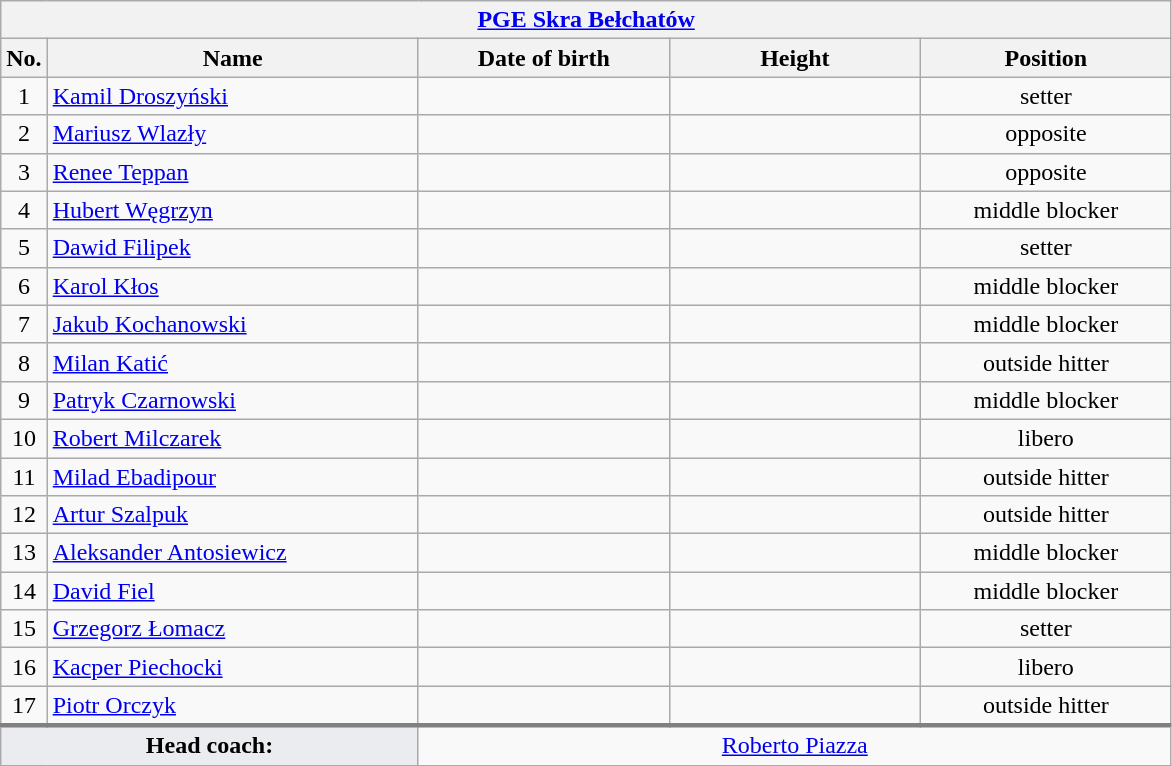<table class="wikitable collapsible collapsed" style="font-size:100%; text-align:center">
<tr>
<th colspan=5 style="width:30em"><a href='#'>PGE Skra Bełchatów</a></th>
</tr>
<tr>
<th>No.</th>
<th style="width:15em">Name</th>
<th style="width:10em">Date of birth</th>
<th style="width:10em">Height</th>
<th style="width:10em">Position</th>
</tr>
<tr>
<td>1</td>
<td align=left> <a href='#'>Kamil Droszyński</a></td>
<td align=right></td>
<td></td>
<td>setter</td>
</tr>
<tr>
<td>2</td>
<td align=left> <a href='#'>Mariusz Wlazły</a></td>
<td align=right></td>
<td></td>
<td>opposite</td>
</tr>
<tr>
<td>3</td>
<td align=left> <a href='#'>Renee Teppan</a></td>
<td align=right></td>
<td></td>
<td>opposite</td>
</tr>
<tr>
<td>4</td>
<td align=left> <a href='#'>Hubert Węgrzyn</a></td>
<td align=right></td>
<td></td>
<td>middle blocker</td>
</tr>
<tr>
<td>5</td>
<td align=left> <a href='#'>Dawid Filipek</a></td>
<td align=right></td>
<td></td>
<td>setter</td>
</tr>
<tr>
<td>6</td>
<td align=left> <a href='#'>Karol Kłos</a></td>
<td align=right></td>
<td></td>
<td>middle blocker</td>
</tr>
<tr>
<td>7</td>
<td align=left> <a href='#'>Jakub Kochanowski</a></td>
<td align=right></td>
<td></td>
<td>middle blocker</td>
</tr>
<tr>
<td>8</td>
<td align=left> <a href='#'>Milan Katić</a></td>
<td align=right></td>
<td></td>
<td>outside hitter</td>
</tr>
<tr>
<td>9</td>
<td align=left> <a href='#'>Patryk Czarnowski</a></td>
<td align=right></td>
<td></td>
<td>middle blocker</td>
</tr>
<tr>
<td>10</td>
<td align=left> <a href='#'>Robert Milczarek</a></td>
<td align=right></td>
<td></td>
<td>libero</td>
</tr>
<tr>
<td>11</td>
<td align=left> <a href='#'>Milad Ebadipour</a></td>
<td align=right></td>
<td></td>
<td>outside hitter</td>
</tr>
<tr>
<td>12</td>
<td align=left> <a href='#'>Artur Szalpuk</a></td>
<td align=right></td>
<td></td>
<td>outside hitter</td>
</tr>
<tr>
<td>13</td>
<td align=left> <a href='#'>Aleksander Antosiewicz</a></td>
<td align=right></td>
<td></td>
<td>middle blocker</td>
</tr>
<tr>
<td>14</td>
<td align=left> <a href='#'>David Fiel</a></td>
<td align=right></td>
<td></td>
<td>middle blocker</td>
</tr>
<tr>
<td>15</td>
<td align=left> <a href='#'>Grzegorz Łomacz</a></td>
<td align=right></td>
<td></td>
<td>setter</td>
</tr>
<tr>
<td>16</td>
<td align=left> <a href='#'>Kacper Piechocki</a></td>
<td align=right></td>
<td></td>
<td>libero</td>
</tr>
<tr>
<td>17</td>
<td align=left> <a href='#'>Piotr Orczyk</a></td>
<td align=right></td>
<td></td>
<td>outside hitter</td>
</tr>
<tr style="border-top: 3px solid grey">
<td colspan=2 style="background:#EAECF0"><strong>Head coach:</strong></td>
<td colspan=3> <a href='#'>Roberto Piazza</a></td>
</tr>
</table>
